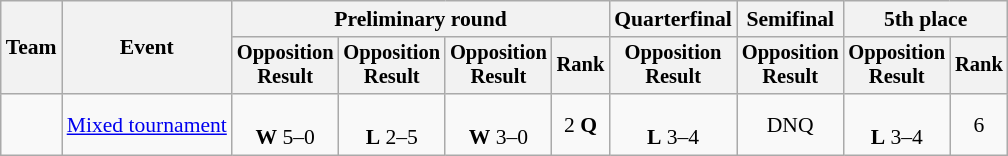<table class=wikitable style=font-size:90%;text-align:center>
<tr>
<th rowspan=2>Team</th>
<th rowspan=2>Event</th>
<th colspan=4>Preliminary round</th>
<th>Quarterfinal</th>
<th>Semifinal</th>
<th colspan=2>5th place</th>
</tr>
<tr style=font-size:95%>
<th>Opposition<br>Result</th>
<th>Opposition<br>Result</th>
<th>Opposition<br>Result</th>
<th>Rank</th>
<th>Opposition<br>Result</th>
<th>Opposition<br>Result</th>
<th>Opposition<br>Result</th>
<th>Rank</th>
</tr>
<tr>
<td align=left></td>
<td align=left><a href='#'>Mixed tournament</a></td>
<td><br><strong>W</strong> 5–0</td>
<td><br><strong>L</strong> 2–5</td>
<td><br><strong>W</strong> 3–0</td>
<td>2 <strong>Q</strong></td>
<td><br><strong>L</strong> 3–4</td>
<td>DNQ</td>
<td><br><strong>L</strong> 3–4</td>
<td>6</td>
</tr>
</table>
